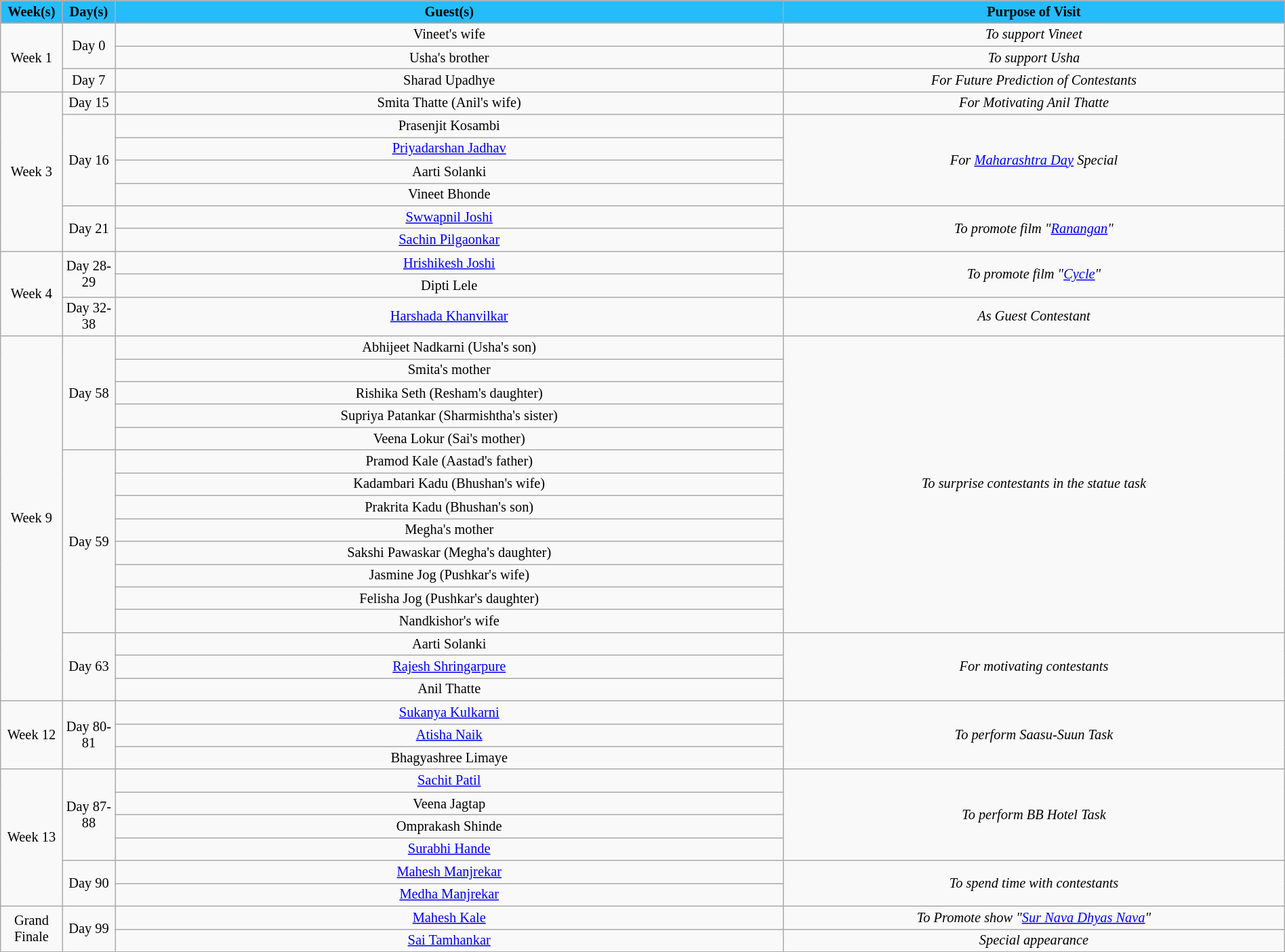<table class="wikitable" style="text-align:center; font-size:85%; width:100%;">
<tr>
<th width="2%" style="background:#24bcfb">Week(s)</th>
<th width="2%" style="background:#24bcfb">Day(s)</th>
<th width="40%" style="background:#24bcfb">Guest(s)</th>
<th width="30%" style="background:#24bcfb">Purpose of Visit</th>
</tr>
<tr>
<td rowspan="3">Week 1</td>
<td rowspan="2">Day 0</td>
<td>Vineet's wife</td>
<td><em>To support Vineet</em></td>
</tr>
<tr>
<td>Usha's brother</td>
<td><em>To support Usha</em></td>
</tr>
<tr>
<td>Day 7</td>
<td>Sharad Upadhye</td>
<td><em>For Future Prediction of Contestants</em></td>
</tr>
<tr>
<td rowspan="7">Week 3</td>
<td>Day 15</td>
<td>Smita Thatte (Anil's wife)</td>
<td><em>For Motivating Anil Thatte</em></td>
</tr>
<tr>
<td rowspan="4">Day 16</td>
<td>Prasenjit Kosambi</td>
<td rowspan="4"><em>For <a href='#'>Maharashtra Day</a> Special</em></td>
</tr>
<tr>
<td><a href='#'>Priyadarshan Jadhav</a></td>
</tr>
<tr>
<td>Aarti Solanki</td>
</tr>
<tr>
<td>Vineet Bhonde</td>
</tr>
<tr>
<td rowspan="2">Day 21</td>
<td><a href='#'>Swwapnil Joshi</a></td>
<td rowspan="2"><em>To promote film "<a href='#'>Ranangan</a>"</em></td>
</tr>
<tr>
<td><a href='#'>Sachin Pilgaonkar</a></td>
</tr>
<tr>
<td rowspan="3">Week 4</td>
<td rowspan="2">Day 28-29</td>
<td><a href='#'>Hrishikesh Joshi</a></td>
<td rowspan="2"><em>To promote film "<a href='#'>Cycle</a>"</em></td>
</tr>
<tr>
<td>Dipti Lele</td>
</tr>
<tr>
<td>Day 32-38</td>
<td><a href='#'>Harshada Khanvilkar</a></td>
<td><em>As Guest Contestant</em></td>
</tr>
<tr>
<td rowspan="16">Week 9</td>
<td rowspan="5">Day 58</td>
<td>Abhijeet Nadkarni (Usha's son)</td>
<td rowspan="13"><em>To surprise contestants in the statue task</em></td>
</tr>
<tr>
<td>Smita's mother</td>
</tr>
<tr>
<td>Rishika Seth (Resham's daughter)</td>
</tr>
<tr>
<td>Supriya Patankar (Sharmishtha's sister)</td>
</tr>
<tr>
<td>Veena Lokur (Sai's mother)</td>
</tr>
<tr>
<td rowspan="8">Day 59</td>
<td>Pramod Kale (Aastad's father)</td>
</tr>
<tr>
<td>Kadambari Kadu (Bhushan's wife)</td>
</tr>
<tr>
<td>Prakrita Kadu (Bhushan's son)</td>
</tr>
<tr>
<td>Megha's mother</td>
</tr>
<tr>
<td>Sakshi Pawaskar (Megha's daughter)</td>
</tr>
<tr>
<td>Jasmine Jog (Pushkar's wife)</td>
</tr>
<tr>
<td>Felisha Jog (Pushkar's daughter)</td>
</tr>
<tr>
<td>Nandkishor's wife</td>
</tr>
<tr>
<td rowspan="3">Day 63</td>
<td>Aarti Solanki</td>
<td rowspan="3"><em>For motivating contestants</em></td>
</tr>
<tr>
<td><a href='#'>Rajesh Shringarpure</a></td>
</tr>
<tr>
<td>Anil Thatte</td>
</tr>
<tr>
<td rowspan="3">Week 12</td>
<td rowspan="3">Day 80-81</td>
<td><a href='#'>Sukanya Kulkarni</a></td>
<td rowspan="3"><em>To perform Saasu-Suun Task</em></td>
</tr>
<tr>
<td><a href='#'>Atisha Naik</a></td>
</tr>
<tr>
<td>Bhagyashree Limaye</td>
</tr>
<tr>
<td rowspan="6">Week 13</td>
<td rowspan="4">Day 87-88</td>
<td><a href='#'>Sachit Patil</a></td>
<td rowspan="4"><em>To perform BB Hotel Task</em></td>
</tr>
<tr>
<td>Veena Jagtap</td>
</tr>
<tr>
<td>Omprakash Shinde</td>
</tr>
<tr>
<td><a href='#'>Surabhi Hande</a></td>
</tr>
<tr>
<td rowspan="2">Day 90</td>
<td><a href='#'>Mahesh Manjrekar</a></td>
<td rowspan="2"><em>To spend time with contestants</em></td>
</tr>
<tr>
<td><a href='#'>Medha Manjrekar</a></td>
</tr>
<tr>
<td rowspan="2">Grand Finale</td>
<td rowspan="2">Day 99</td>
<td><a href='#'>Mahesh Kale</a></td>
<td><em>To Promote show "<a href='#'>Sur Nava Dhyas Nava</a>"</em></td>
</tr>
<tr>
<td><a href='#'>Sai Tamhankar</a></td>
<td><em>Special appearance</em></td>
</tr>
</table>
